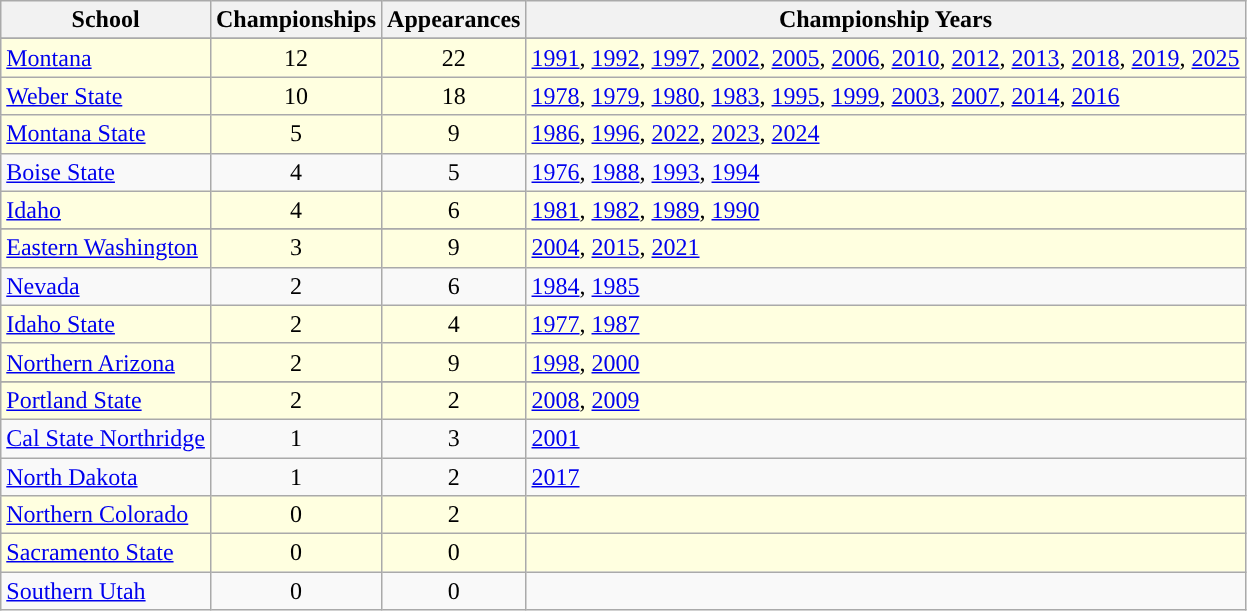<table class="wikitable sortable" style="text-align:center">
<tr>
<th width=px>School</th>
<th width=px>Championships</th>
<th width=px>Appearances</th>
<th width=px>Championship Years</th>
</tr>
<tr>
</tr>
<tr bgcolor=#ffffe0>
<td align=left><a href='#'>Montana</a></td>
<td>12</td>
<td>22</td>
<td align=left><a href='#'>1991</a>, <a href='#'>1992</a>, <a href='#'>1997</a>, <a href='#'>2002</a>, <a href='#'>2005</a>, <a href='#'>2006</a>, <a href='#'>2010</a>, <a href='#'>2012</a>, <a href='#'>2013</a>, <a href='#'>2018</a>, <a href='#'>2019</a>, <a href='#'>2025</a></td>
</tr>
<tr bgcolor=#ffffe0>
<td align=left><a href='#'>Weber State</a></td>
<td>10</td>
<td>18</td>
<td align=left><a href='#'>1978</a>, <a href='#'>1979</a>, <a href='#'>1980</a>, <a href='#'>1983</a>, <a href='#'>1995</a>, <a href='#'>1999</a>, <a href='#'>2003</a>, <a href='#'>2007</a>, <a href='#'>2014</a>, <a href='#'>2016</a></td>
</tr>
<tr bgcolor=#ffffe0>
<td align=left><a href='#'>Montana State</a></td>
<td>5</td>
<td>9</td>
<td align=left><a href='#'>1986</a>, <a href='#'>1996</a>, <a href='#'>2022</a>, <a href='#'>2023</a>, <a href='#'>2024</a></td>
</tr>
<tr>
<td align=left><a href='#'>Boise State</a></td>
<td>4</td>
<td>5</td>
<td align=left><a href='#'>1976</a>, <a href='#'>1988</a>, <a href='#'>1993</a>, <a href='#'>1994</a></td>
</tr>
<tr bgcolor=#ffffe0>
<td align=left><a href='#'>Idaho</a></td>
<td>4</td>
<td>6</td>
<td align=left><a href='#'>1981</a>, <a href='#'>1982</a>, <a href='#'>1989</a>, <a href='#'>1990</a></td>
</tr>
<tr>
</tr>
<tr bgcolor=#ffffe0>
<td align=left><a href='#'>Eastern Washington</a></td>
<td>3</td>
<td>9</td>
<td align=left><a href='#'>2004</a>, <a href='#'>2015</a>, <a href='#'>2021</a></td>
</tr>
<tr>
<td align=left><a href='#'>Nevada</a></td>
<td>2</td>
<td>6</td>
<td align=left><a href='#'>1984</a>, <a href='#'>1985</a></td>
</tr>
<tr bgcolor=#ffffe0>
<td align=left><a href='#'>Idaho State</a></td>
<td>2</td>
<td>4</td>
<td align=left><a href='#'>1977</a>, <a href='#'>1987</a></td>
</tr>
<tr bgcolor=#ffffe0>
<td align=left><a href='#'>Northern Arizona</a></td>
<td>2</td>
<td>9</td>
<td align=left><a href='#'>1998</a>, <a href='#'>2000</a></td>
</tr>
<tr bgcolor=#ffffe0>
</tr>
<tr>
</tr>
<tr bgcolor=#ffffe0>
<td align=left><a href='#'>Portland State</a></td>
<td>2</td>
<td>2</td>
<td align=left><a href='#'>2008</a>, <a href='#'>2009</a></td>
</tr>
<tr>
<td align=left><a href='#'>Cal State Northridge</a></td>
<td>1</td>
<td>3</td>
<td align=left><a href='#'>2001</a></td>
</tr>
<tr>
<td align=left><a href='#'>North Dakota</a></td>
<td>1</td>
<td>2</td>
<td align=left><a href='#'>2017</a></td>
</tr>
<tr bgcolor=#ffffe0>
<td align=left><a href='#'>Northern Colorado</a></td>
<td>0</td>
<td>2</td>
<td align=left></td>
</tr>
<tr bgcolor=#ffffe0>
<td align=left><a href='#'>Sacramento State</a></td>
<td>0</td>
<td>0</td>
<td align=left></td>
</tr>
<tr>
<td align=left><a href='#'>Southern Utah</a></td>
<td>0</td>
<td>0</td>
<td align=left></td>
</tr>
</table>
